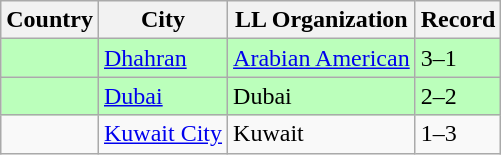<table class="wikitable">
<tr>
<th>Country</th>
<th>City</th>
<th>LL Organization</th>
<th>Record</th>
</tr>
<tr style="background:#bfb;">
<td><strong></strong></td>
<td><a href='#'>Dhahran</a></td>
<td><a href='#'>Arabian American</a></td>
<td>3–1</td>
</tr>
<tr style="background:#bfb;">
<td><strong></strong></td>
<td><a href='#'>Dubai</a></td>
<td>Dubai</td>
<td>2–2</td>
</tr>
<tr>
<td><strong></strong></td>
<td><a href='#'>Kuwait City</a></td>
<td>Kuwait</td>
<td>1–3</td>
</tr>
</table>
